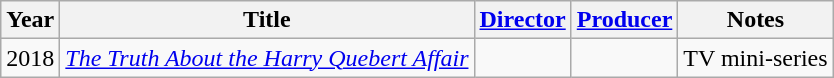<table class="wikitable">
<tr>
<th>Year</th>
<th>Title</th>
<th><a href='#'>Director</a></th>
<th><a href='#'>Producer</a></th>
<th>Notes</th>
</tr>
<tr>
<td>2018</td>
<td><em><a href='#'>The Truth About the Harry Quebert Affair</a></em></td>
<td></td>
<td></td>
<td>TV mini-series</td>
</tr>
</table>
